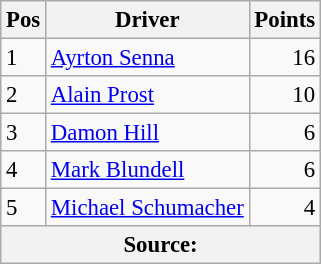<table class="wikitable" style="font-size: 95%;">
<tr>
<th>Pos</th>
<th>Driver</th>
<th>Points</th>
</tr>
<tr>
<td>1</td>
<td> <a href='#'>Ayrton Senna</a></td>
<td align="right">16</td>
</tr>
<tr>
<td>2</td>
<td> <a href='#'>Alain Prost</a></td>
<td align="right">10</td>
</tr>
<tr>
<td>3</td>
<td> <a href='#'>Damon Hill</a></td>
<td align="right">6</td>
</tr>
<tr>
<td>4</td>
<td> <a href='#'>Mark Blundell</a></td>
<td align="right">6</td>
</tr>
<tr>
<td>5</td>
<td> <a href='#'>Michael Schumacher</a></td>
<td align="right">4</td>
</tr>
<tr>
<th colspan=4>Source: </th>
</tr>
</table>
